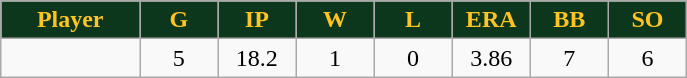<table class="wikitable sortable">
<tr>
<th style="background:#0C371D;color:#ffc322;" width="16%">Player</th>
<th style="background:#0C371D;color:#ffc322;" width="9%">G</th>
<th style="background:#0C371D;color:#ffc322;" width="9%">IP</th>
<th style="background:#0C371D;color:#ffc322;" width="9%">W</th>
<th style="background:#0C371D;color:#ffc322;" width="9%">L</th>
<th style="background:#0C371D;color:#ffc322;" width="9%">ERA</th>
<th style="background:#0C371D;color:#ffc322;" width="9%">BB</th>
<th style="background:#0C371D;color:#ffc322;" width="9%">SO</th>
</tr>
<tr align="center">
<td></td>
<td>5</td>
<td>18.2</td>
<td>1</td>
<td>0</td>
<td>3.86</td>
<td>7</td>
<td>6</td>
</tr>
</table>
